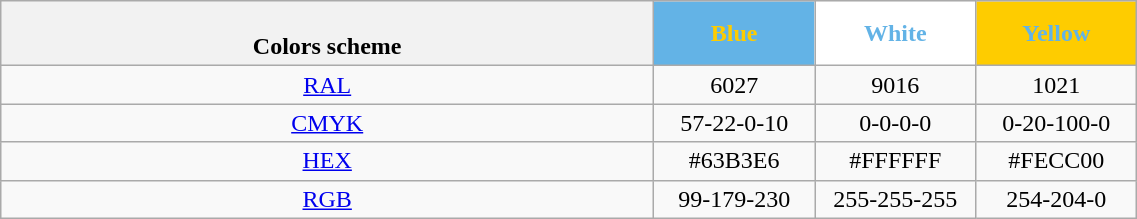<table class=wikitable width=60% style="text-align:center;">
<tr>
<th><br>Colors scheme</th>
<th ! style="background:#63B3E6; width:100px; color:#FECC00;">Blue</th>
<th style="background:#FFFFFF; width:100px; color:#63B3E6;">White</th>
<th style="background:#FECC00; width:100px; color:#63B3E6;">Yellow</th>
</tr>
<tr>
<td><a href='#'>RAL</a></td>
<td>6027</td>
<td>9016</td>
<td>1021</td>
</tr>
<tr>
<td><a href='#'>CMYK</a></td>
<td>57-22-0-10</td>
<td>0-0-0-0</td>
<td>0-20-100-0</td>
</tr>
<tr>
<td><a href='#'>HEX</a></td>
<td>#63B3E6</td>
<td>#FFFFFF</td>
<td>#FECC00</td>
</tr>
<tr>
<td><a href='#'>RGB</a></td>
<td>99-179-230</td>
<td>255-255-255</td>
<td>254-204-0</td>
</tr>
</table>
